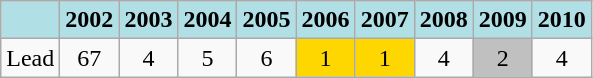<table class="wikitable" style="text-align: center">
<tr>
<th style="background: #b0e0e6"></th>
<th style="background: #b0e0e6">2002</th>
<th style="background: #b0e0e6">2003</th>
<th style="background: #b0e0e6">2004</th>
<th style="background: #b0e0e6">2005</th>
<th style="background: #b0e0e6">2006</th>
<th style="background: #b0e0e6">2007</th>
<th style="background: #b0e0e6">2008</th>
<th style="background: #b0e0e6">2009</th>
<th style="background: #b0e0e6">2010</th>
</tr>
<tr>
<td align="left">Lead</td>
<td>67</td>
<td>4</td>
<td>5</td>
<td>6</td>
<td style="background: gold">1</td>
<td style="background: gold">1</td>
<td>4</td>
<td style="background: silver">2</td>
<td>4</td>
</tr>
</table>
